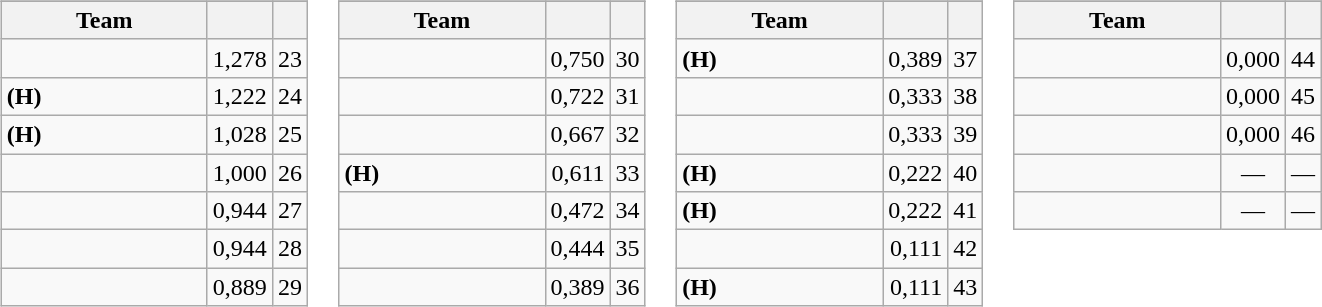<table>
<tr>
</tr>
<tr valign=top>
<td><br><table class="wikitable">
<tr>
</tr>
<tr>
<th width=130>Team</th>
<th></th>
<th></th>
</tr>
<tr>
<td><strong></strong></td>
<td align=right>1,278</td>
<td align=center>23</td>
</tr>
<tr>
<td> <strong>(H)</strong></td>
<td align=right>1,222</td>
<td align=center>24</td>
</tr>
<tr>
<td> <strong>(H)</strong></td>
<td align=right>1,028</td>
<td align=center>25</td>
</tr>
<tr>
<td></td>
<td align=right>1,000</td>
<td align=center>26</td>
</tr>
<tr>
<td></td>
<td align=right>0,944</td>
<td align=center>27</td>
</tr>
<tr>
<td></td>
<td align=right>0,944</td>
<td align=center>28</td>
</tr>
<tr>
<td></td>
<td align=right>0,889</td>
<td align=center>29</td>
</tr>
</table>
</td>
<td><br><table class="wikitable">
<tr>
</tr>
<tr>
<th width=130>Team</th>
<th></th>
<th></th>
</tr>
<tr>
<td></td>
<td align=right>0,750</td>
<td align=center>30</td>
</tr>
<tr>
<td></td>
<td align=right>0,722</td>
<td align=center>31</td>
</tr>
<tr>
<td></td>
<td align=right>0,667</td>
<td align=center>32</td>
</tr>
<tr>
<td> <strong>(H)</strong></td>
<td align=right>0,611</td>
<td align=center>33</td>
</tr>
<tr>
<td></td>
<td align=right>0,472</td>
<td align=center>34</td>
</tr>
<tr>
<td></td>
<td align=right>0,444</td>
<td align=center>35</td>
</tr>
<tr>
<td></td>
<td align=right>0,389</td>
<td align=center>36</td>
</tr>
</table>
</td>
<td><br><table class="wikitable">
<tr>
</tr>
<tr>
<th width=130>Team</th>
<th></th>
<th></th>
</tr>
<tr>
<td> <strong>(H)</strong></td>
<td align=right>0,389</td>
<td align=center>37</td>
</tr>
<tr>
<td></td>
<td align=right>0,333</td>
<td align=center>38</td>
</tr>
<tr>
<td></td>
<td align=right>0,333</td>
<td align=center>39</td>
</tr>
<tr>
<td> <strong>(H)</strong></td>
<td align=right>0,222</td>
<td align=center>40</td>
</tr>
<tr>
<td> <strong>(H)</strong></td>
<td align=right>0,222</td>
<td align=center>41</td>
</tr>
<tr>
<td></td>
<td align=right>0,111</td>
<td align=center>42</td>
</tr>
<tr>
<td> <strong>(H)</strong></td>
<td align=right>0,111</td>
<td align=center>43</td>
</tr>
</table>
</td>
<td><br><table class="wikitable">
<tr>
</tr>
<tr>
<th width=130>Team</th>
<th></th>
<th></th>
</tr>
<tr>
<td></td>
<td align=right>0,000</td>
<td align=center>44</td>
</tr>
<tr>
<td></td>
<td align=right>0,000</td>
<td align=center>45</td>
</tr>
<tr>
<td></td>
<td align=right>0,000</td>
<td align=center>46</td>
</tr>
<tr>
<td></td>
<td align=center>—</td>
<td align=center>—</td>
</tr>
<tr>
<td></td>
<td align=center>—</td>
<td align=center>—</td>
</tr>
</table>
</td>
</tr>
</table>
